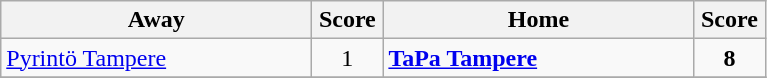<table class="wikitable">
<tr>
<th width="200">Away</th>
<th width="40">Score</th>
<th width="200">Home</th>
<th width="40">Score</th>
</tr>
<tr>
<td><a href='#'>Pyrintö Tampere</a></td>
<td align=center>1</td>
<td><strong><a href='#'>TaPa Tampere</a></strong></td>
<td align=center><strong>8</strong></td>
</tr>
<tr>
</tr>
</table>
